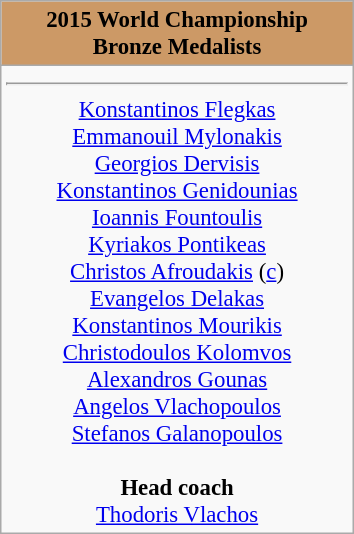<table class="wikitable" style="font-size:95%; text-align:center;">
<tr>
<td style="width: 15em" bgcolor="CC9966"><strong>2015 World Championship<br>Bronze Medalists</strong></td>
</tr>
<tr valign="top">
<td><strong></strong><hr><a href='#'>Konstantinos Flegkas</a><br><a href='#'>Emmanouil Mylonakis</a><br><a href='#'>Georgios Dervisis</a><br><a href='#'>Konstantinos Genidounias</a><br><a href='#'>Ioannis Fountoulis</a><br><a href='#'>Kyriakos Pontikeas</a><br><a href='#'>Christos Afroudakis</a> (<a href='#'>c</a>)<br><a href='#'>Evangelos Delakas</a><br><a href='#'>Konstantinos Mourikis</a><br><a href='#'>Christodoulos Kolomvos</a><br><a href='#'>Alexandros Gounas</a><br><a href='#'>Angelos Vlachopoulos</a><br><a href='#'>Stefanos Galanopoulos</a><br><br><strong>Head coach</strong><br><a href='#'>Thodoris Vlachos</a></td>
</tr>
</table>
